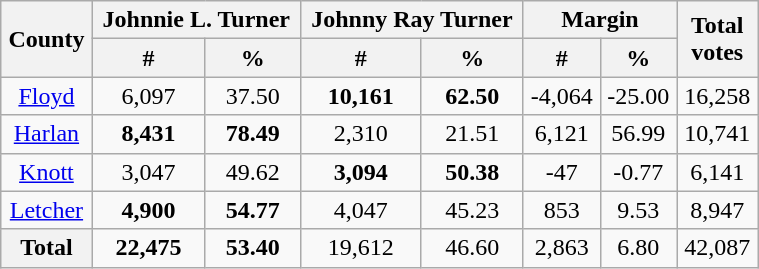<table width="40%" class="wikitable sortable">
<tr>
<th rowspan="2" colspan="1" style="text-align:center">County</th>
<th colspan="2" style="text-align: center;">Johnnie L. Turner</th>
<th colspan="2" style="text-align: center;">Johnny Ray Turner</th>
<th colspan="2">Margin</th>
<th colspan="1" rowspan="2" style="text-align: center;">Total<br>votes</th>
</tr>
<tr>
<th colspan="1" style="text-align: center;">#</th>
<th colspan="1" style="text-align: center;">%</th>
<th colspan="1" style="text-align: center;">#</th>
<th colspan="1" style="text-align: center;">%</th>
<th>#</th>
<th>%</th>
</tr>
<tr>
<td align="center"  ><a href='#'>Floyd</a></td>
<td align="center">6,097</td>
<td align="center">37.50</td>
<td align="center"><strong>10,161</strong></td>
<td align="center"><strong>62.50</strong></td>
<td align="center">-4,064</td>
<td align="center">-25.00</td>
<td align="center">16,258</td>
</tr>
<tr>
<td align="center"  ><a href='#'>Harlan</a></td>
<td align="center"><strong>8,431</strong></td>
<td align="center"><strong>78.49</strong></td>
<td align="center">2,310</td>
<td align="center">21.51</td>
<td align="center">6,121</td>
<td align="center">56.99</td>
<td align="center">10,741</td>
</tr>
<tr>
<td align="center"  ><a href='#'>Knott</a></td>
<td align="center">3,047</td>
<td align="center">49.62</td>
<td align="center"><strong>3,094</strong></td>
<td align="center"><strong>50.38</strong></td>
<td align="center">-47</td>
<td align="center">-0.77</td>
<td align="center">6,141</td>
</tr>
<tr>
<td align="center"  ><a href='#'>Letcher</a></td>
<td align="center"><strong>4,900</strong></td>
<td align="center"><strong>54.77</strong></td>
<td align="center">4,047</td>
<td align="center">45.23</td>
<td align="center">853</td>
<td align="center">9.53</td>
<td align="center">8,947</td>
</tr>
<tr>
<th align="center">Total</th>
<td align="center"><strong>22,475</strong></td>
<td align="center"><strong>53.40</strong></td>
<td align="center">19,612</td>
<td align="center">46.60</td>
<td align="center">2,863</td>
<td align="center">6.80</td>
<td align="center">42,087</td>
</tr>
</table>
